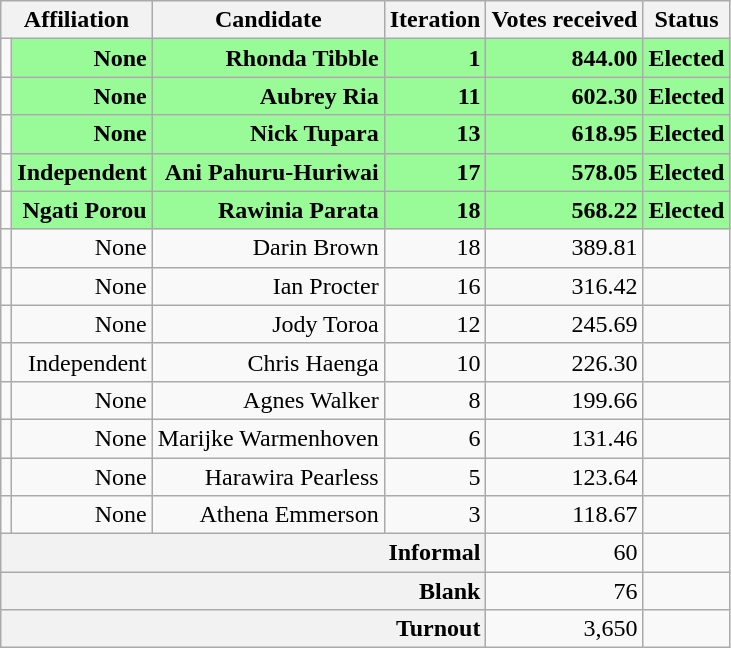<table class="wikitable" style="text-align:right">
<tr>
<th colspan="2">Affiliation</th>
<th>Candidate</th>
<th>Iteration</th>
<th>Votes received</th>
<th>Status</th>
</tr>
<tr>
<td></td>
<td style="background:palegreen"><strong>None</strong></td>
<td style="background:palegreen"><strong>Rhonda Tibble</strong></td>
<td style="background:palegreen"><strong>1</strong></td>
<td style="background:palegreen"><strong>844.00</strong></td>
<td style="background:palegreen"><strong>Elected</strong></td>
</tr>
<tr>
<td></td>
<td style="background:palegreen"><strong>None</strong></td>
<td style="background:palegreen"><strong>Aubrey Ria</strong></td>
<td style="background:palegreen"><strong>11</strong></td>
<td style="background:palegreen"><strong>602.30</strong></td>
<td style="background:palegreen"><strong>Elected</strong></td>
</tr>
<tr>
<td></td>
<td style="background:palegreen"><strong>None</strong></td>
<td style="background:palegreen"><strong>Nick Tupara</strong></td>
<td style="background:palegreen"><strong>13</strong></td>
<td style="background:palegreen"><strong>618.95</strong></td>
<td style="background:palegreen"><strong>Elected</strong></td>
</tr>
<tr>
<td></td>
<td style="background:palegreen"><strong>Independent</strong></td>
<td style="background:palegreen"><strong>Ani Pahuru-Huriwai</strong></td>
<td style="background:palegreen"><strong>17</strong></td>
<td style="background:palegreen"><strong>578.05</strong></td>
<td style="background:palegreen"><strong>Elected</strong></td>
</tr>
<tr>
<td></td>
<td style="background:palegreen"><strong>Ngati Porou</strong></td>
<td style="background:palegreen"><strong>Rawinia Parata</strong></td>
<td style="background:palegreen"><strong>18</strong></td>
<td style="background:palegreen"><strong>568.22</strong></td>
<td style="background:palegreen"><strong>Elected</strong></td>
</tr>
<tr>
<td></td>
<td>None</td>
<td>Darin Brown</td>
<td>18</td>
<td>389.81</td>
<td></td>
</tr>
<tr>
<td></td>
<td>None</td>
<td>Ian Procter</td>
<td>16</td>
<td>316.42</td>
<td></td>
</tr>
<tr>
<td></td>
<td>None</td>
<td>Jody Toroa</td>
<td>12</td>
<td>245.69</td>
<td></td>
</tr>
<tr>
<td></td>
<td>Independent</td>
<td>Chris Haenga</td>
<td>10</td>
<td>226.30</td>
<td></td>
</tr>
<tr>
<td></td>
<td>None</td>
<td>Agnes Walker</td>
<td>8</td>
<td>199.66</td>
<td></td>
</tr>
<tr>
<td></td>
<td>None</td>
<td>Marijke Warmenhoven</td>
<td>6</td>
<td>131.46</td>
<td></td>
</tr>
<tr>
<td></td>
<td>None</td>
<td>Harawira Pearless</td>
<td>5</td>
<td>123.64</td>
<td></td>
</tr>
<tr>
<td></td>
<td>None</td>
<td>Athena Emmerson</td>
<td>3</td>
<td>118.67</td>
<td></td>
</tr>
<tr>
<th colspan="4" style="text-align:right">Informal</th>
<td>60</td>
<td></td>
</tr>
<tr>
<th colspan="4" style="text-align:right">Blank</th>
<td>76</td>
<td></td>
</tr>
<tr>
<th colspan="4" style="text-align:right">Turnout</th>
<td>3,650</td>
<td></td>
</tr>
</table>
